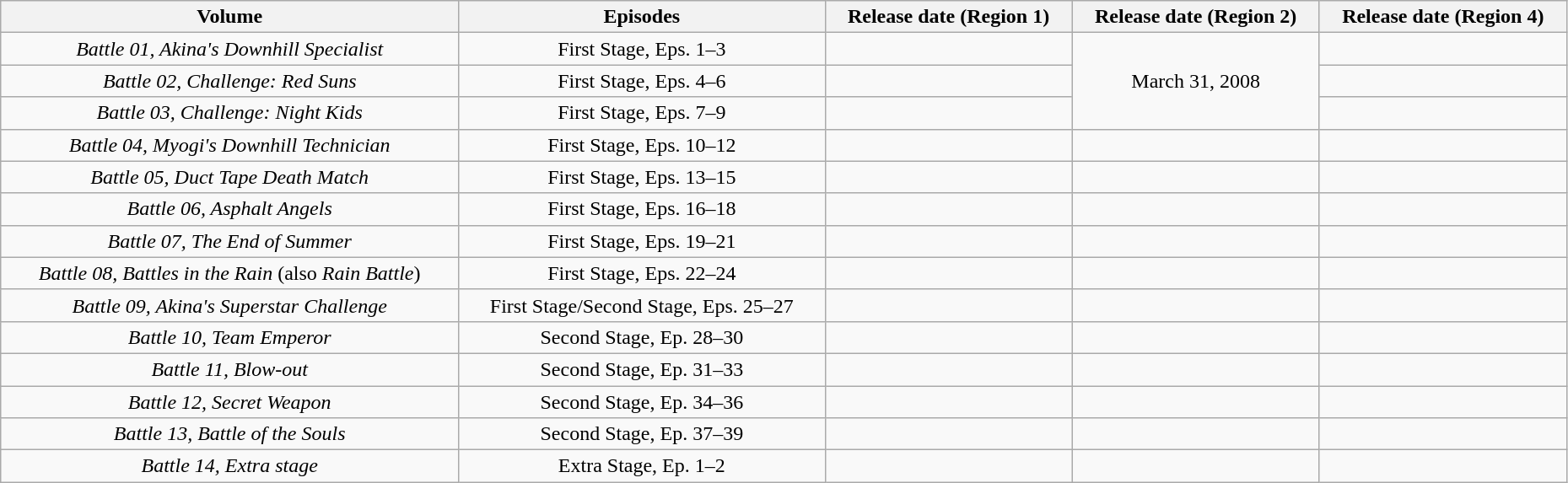<table class="wikitable" style="text-align: center; width: 98%;">
<tr>
<th>Volume</th>
<th>Episodes</th>
<th>Release date (Region 1)</th>
<th>Release date (Region 2)</th>
<th>Release date (Region 4)</th>
</tr>
<tr>
<td><em>Battle 01, Akina's Downhill Specialist</em></td>
<td>First Stage, Eps. 1–3</td>
<td></td>
<td rowspan="3">March 31, 2008</td>
<td></td>
</tr>
<tr>
<td><em> Battle 02, Challenge: Red Suns</em></td>
<td>First Stage, Eps. 4–6</td>
<td></td>
<td></td>
</tr>
<tr>
<td><em>Battle 03, Challenge: Night Kids</em></td>
<td>First Stage, Eps. 7–9</td>
<td></td>
<td></td>
</tr>
<tr>
<td><em>Battle 04, Myogi's Downhill Technician</em></td>
<td>First Stage, Eps. 10–12</td>
<td></td>
<td></td>
<td></td>
</tr>
<tr>
<td><em>Battle 05, Duct Tape Death Match</em></td>
<td>First Stage, Eps. 13–15</td>
<td></td>
<td></td>
<td></td>
</tr>
<tr>
<td><em>Battle 06, Asphalt Angels</em></td>
<td>First Stage, Eps. 16–18</td>
<td></td>
<td></td>
<td></td>
</tr>
<tr>
<td><em>Battle 07, The End of Summer</em></td>
<td>First Stage, Eps. 19–21</td>
<td></td>
<td></td>
</tr>
<tr>
<td><em>Battle 08, Battles in the Rain</em> (also <em>Rain Battle</em>)</td>
<td>First Stage, Eps. 22–24</td>
<td></td>
<td></td>
<td></td>
</tr>
<tr>
<td><em> Battle 09, Akina's Superstar Challenge</em></td>
<td>First Stage/Second Stage, Eps. 25–27</td>
<td></td>
<td></td>
<td></td>
</tr>
<tr>
<td><em>Battle 10, Team Emperor</em></td>
<td>Second Stage, Ep. 28–30</td>
<td></td>
<td></td>
<td></td>
</tr>
<tr>
<td><em>Battle 11, Blow-out</em></td>
<td>Second Stage, Ep. 31–33</td>
<td></td>
<td></td>
<td></td>
</tr>
<tr>
<td><em>Battle 12, Secret Weapon</em></td>
<td>Second Stage, Ep. 34–36</td>
<td></td>
<td></td>
</tr>
<tr>
<td><em>Battle 13, Battle of the Souls</em></td>
<td>Second Stage, Ep. 37–39</td>
<td></td>
<td></td>
<td></td>
</tr>
<tr>
<td><em>Battle 14, Extra stage</em></td>
<td>Extra Stage, Ep. 1–2</td>
<td></td>
<td></td>
<td></td>
</tr>
</table>
